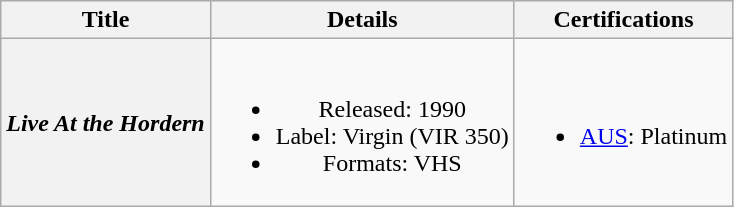<table class="wikitable plainrowheaders" style="text-align:center;">
<tr>
<th>Title</th>
<th>Details</th>
<th>Certifications</th>
</tr>
<tr>
<th scope="row"><em>Live At the Hordern</em></th>
<td><br><ul><li>Released: 1990</li><li>Label: Virgin (VIR 350)</li><li>Formats: VHS</li></ul></td>
<td><br><ul><li><a href='#'>AUS</a>: Platinum </li></ul></td>
</tr>
</table>
